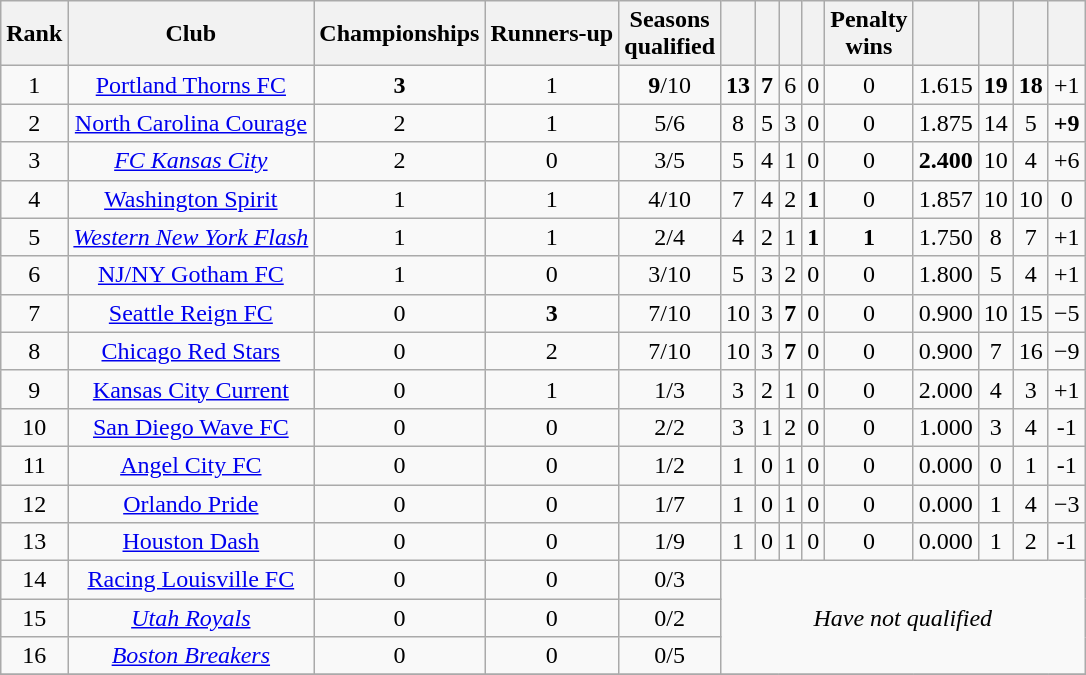<table class="wikitable sortable" style="text-align:center">
<tr>
<th scope="col">Rank</th>
<th scope="col">Club</th>
<th scope="col">Championships</th>
<th scope="col">Runners-up</th>
<th scope="col">Seasons<br>qualified</th>
<th scope="col"></th>
<th scope="col"></th>
<th scope="col"></th>
<th scope="col"></th>
<th scope="col">Penalty<br>wins</th>
<th scope="col"></th>
<th scope="col"></th>
<th scope="col"></th>
<th scope="col"></th>
</tr>
<tr>
<td>1</td>
<td><a href='#'>Portland Thorns FC</a></td>
<td><strong>3</strong></td>
<td>1</td>
<td><strong>9</strong>/10</td>
<td><strong>13</strong></td>
<td><strong>7</strong></td>
<td>6</td>
<td>0</td>
<td>0</td>
<td>1.615</td>
<td><strong>19</strong></td>
<td><strong>18</strong></td>
<td>+1</td>
</tr>
<tr>
<td>2</td>
<td><a href='#'>North Carolina Courage</a></td>
<td>2</td>
<td>1</td>
<td>5/6</td>
<td>8</td>
<td>5</td>
<td>3</td>
<td>0</td>
<td>0</td>
<td>1.875</td>
<td>14</td>
<td>5</td>
<td><strong>+9</strong></td>
</tr>
<tr>
<td>3</td>
<td><em><a href='#'>FC Kansas City</a></em></td>
<td>2</td>
<td>0</td>
<td>3/5</td>
<td>5</td>
<td>4</td>
<td>1</td>
<td>0</td>
<td>0</td>
<td><strong>2.400</strong></td>
<td>10</td>
<td>4</td>
<td>+6</td>
</tr>
<tr>
<td>4</td>
<td><a href='#'>Washington Spirit</a></td>
<td>1</td>
<td>1</td>
<td>4/10</td>
<td>7</td>
<td>4</td>
<td>2</td>
<td><strong>1</strong></td>
<td>0</td>
<td>1.857</td>
<td>10</td>
<td>10</td>
<td>0</td>
</tr>
<tr>
<td>5</td>
<td><em><a href='#'>Western New York Flash</a></em></td>
<td>1</td>
<td>1</td>
<td>2/4</td>
<td>4</td>
<td>2</td>
<td>1</td>
<td><strong>1</strong></td>
<td><strong>1</strong></td>
<td>1.750</td>
<td>8</td>
<td>7</td>
<td>+1</td>
</tr>
<tr>
<td>6</td>
<td><a href='#'>NJ/NY Gotham FC</a></td>
<td>1</td>
<td>0</td>
<td>3/10</td>
<td>5</td>
<td>3</td>
<td>2</td>
<td>0</td>
<td>0</td>
<td>1.800</td>
<td>5</td>
<td>4</td>
<td>+1</td>
</tr>
<tr>
<td>7</td>
<td><a href='#'>Seattle Reign FC</a></td>
<td>0</td>
<td><strong>3</strong></td>
<td>7/10</td>
<td>10</td>
<td>3</td>
<td><strong>7</strong></td>
<td>0</td>
<td>0</td>
<td>0.900</td>
<td>10</td>
<td>15</td>
<td>−5</td>
</tr>
<tr>
<td>8</td>
<td><a href='#'>Chicago Red Stars</a></td>
<td>0</td>
<td>2</td>
<td>7/10</td>
<td>10</td>
<td>3</td>
<td><strong>7</strong></td>
<td>0</td>
<td>0</td>
<td>0.900</td>
<td>7</td>
<td>16</td>
<td>−9</td>
</tr>
<tr>
<td>9</td>
<td><a href='#'>Kansas City Current</a></td>
<td>0</td>
<td>1</td>
<td>1/3</td>
<td>3</td>
<td>2</td>
<td>1</td>
<td>0</td>
<td>0</td>
<td>2.000</td>
<td>4</td>
<td>3</td>
<td>+1</td>
</tr>
<tr>
<td>10</td>
<td><a href='#'>San Diego Wave FC</a></td>
<td>0</td>
<td>0</td>
<td>2/2</td>
<td>3</td>
<td>1</td>
<td>2</td>
<td>0</td>
<td>0</td>
<td>1.000</td>
<td>3</td>
<td>4</td>
<td>-1</td>
</tr>
<tr>
<td>11</td>
<td><a href='#'>Angel City FC</a></td>
<td>0</td>
<td>0</td>
<td>1/2</td>
<td>1</td>
<td>0</td>
<td>1</td>
<td>0</td>
<td>0</td>
<td>0.000</td>
<td>0</td>
<td>1</td>
<td>-1</td>
</tr>
<tr>
<td>12</td>
<td><a href='#'>Orlando Pride</a></td>
<td>0</td>
<td>0</td>
<td>1/7</td>
<td>1</td>
<td>0</td>
<td>1</td>
<td>0</td>
<td>0</td>
<td>0.000</td>
<td>1</td>
<td>4</td>
<td>−3</td>
</tr>
<tr>
<td>13</td>
<td><a href='#'>Houston Dash</a></td>
<td>0</td>
<td>0</td>
<td>1/9</td>
<td>1</td>
<td>0</td>
<td>1</td>
<td>0</td>
<td>0</td>
<td>0.000</td>
<td>1</td>
<td>2</td>
<td>-1</td>
</tr>
<tr>
<td>14</td>
<td><a href='#'>Racing Louisville FC</a></td>
<td>0</td>
<td>0</td>
<td>0/3</td>
<td colspan=9 rowspan=3><em>Have not qualified</em></td>
</tr>
<tr>
<td>15</td>
<td><em><a href='#'>Utah Royals</a></em></td>
<td>0</td>
<td>0</td>
<td>0/2</td>
</tr>
<tr>
<td>16</td>
<td><em><a href='#'>Boston Breakers</a></em></td>
<td>0</td>
<td>0</td>
<td>0/5</td>
</tr>
<tr>
</tr>
</table>
